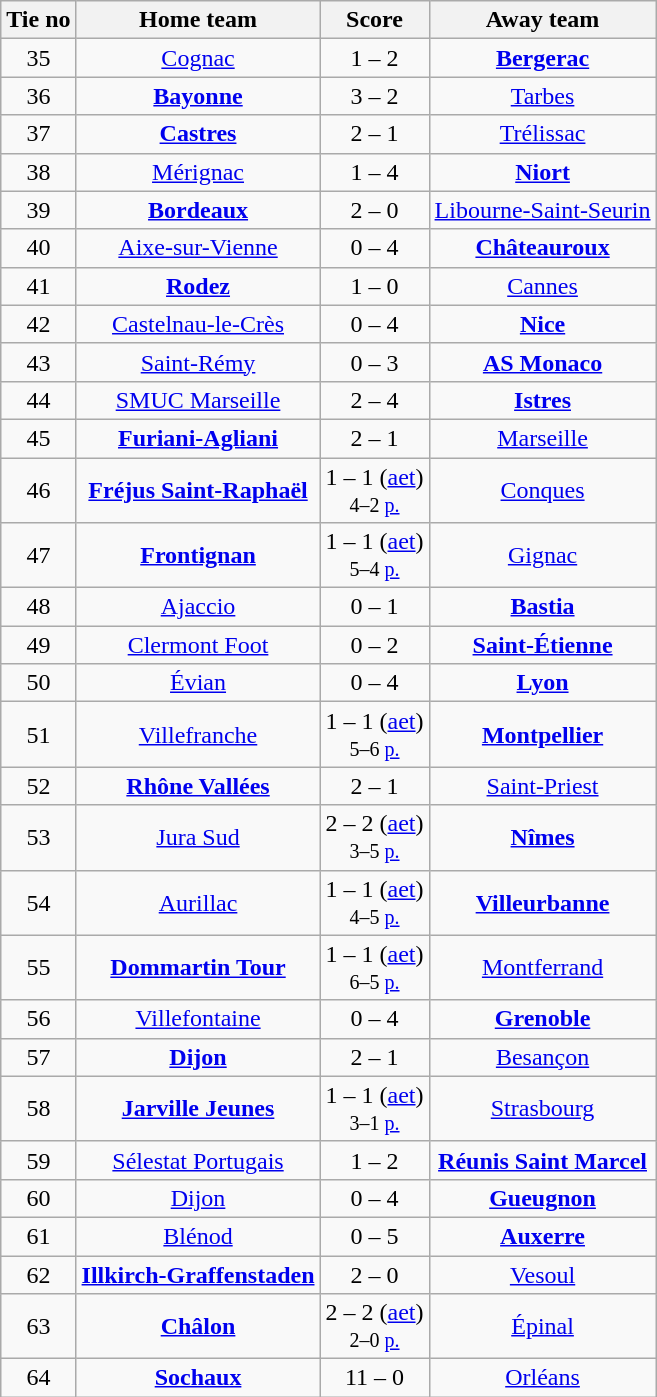<table class="wikitable" style="text-align:center">
<tr>
<th>Tie no</th>
<th>Home team</th>
<th>Score</th>
<th>Away team</th>
</tr>
<tr>
<td>35</td>
<td><a href='#'>Cognac</a></td>
<td>1 – 2</td>
<td><strong><a href='#'>Bergerac</a></strong></td>
</tr>
<tr>
<td>36</td>
<td><strong><a href='#'>Bayonne</a></strong></td>
<td>3 – 2</td>
<td><a href='#'>Tarbes</a></td>
</tr>
<tr>
<td>37</td>
<td><strong><a href='#'>Castres</a></strong></td>
<td>2 – 1</td>
<td><a href='#'>Trélissac</a></td>
</tr>
<tr>
<td>38</td>
<td><a href='#'>Mérignac</a></td>
<td>1 – 4</td>
<td><strong><a href='#'>Niort</a></strong></td>
</tr>
<tr>
<td>39</td>
<td><strong><a href='#'>Bordeaux</a></strong></td>
<td>2 – 0</td>
<td><a href='#'>Libourne-Saint-Seurin</a></td>
</tr>
<tr>
<td>40</td>
<td><a href='#'>Aixe-sur-Vienne</a></td>
<td>0 – 4</td>
<td><strong><a href='#'>Châteauroux</a></strong></td>
</tr>
<tr>
<td>41</td>
<td><strong><a href='#'>Rodez</a></strong></td>
<td>1 – 0</td>
<td><a href='#'>Cannes</a></td>
</tr>
<tr>
<td>42</td>
<td><a href='#'>Castelnau-le-Crès</a></td>
<td>0 – 4</td>
<td><strong><a href='#'>Nice</a></strong></td>
</tr>
<tr>
<td>43</td>
<td><a href='#'>Saint-Rémy</a></td>
<td>0 – 3</td>
<td><strong><a href='#'>AS Monaco</a></strong></td>
</tr>
<tr>
<td>44</td>
<td><a href='#'>SMUC Marseille</a></td>
<td>2 – 4</td>
<td><strong><a href='#'>Istres</a></strong></td>
</tr>
<tr>
<td>45</td>
<td><strong><a href='#'>Furiani-Agliani</a></strong></td>
<td>2 – 1</td>
<td><a href='#'>Marseille</a></td>
</tr>
<tr>
<td>46</td>
<td><strong><a href='#'>Fréjus Saint-Raphaël</a></strong></td>
<td>1 – 1 (<a href='#'>aet</a>)<br><small>4–2 <a href='#'>p.</a></small></td>
<td><a href='#'>Conques</a></td>
</tr>
<tr>
<td>47</td>
<td><strong><a href='#'>Frontignan</a></strong></td>
<td>1 – 1 (<a href='#'>aet</a>)<br><small>5–4 <a href='#'>p.</a></small></td>
<td><a href='#'>Gignac</a></td>
</tr>
<tr>
<td>48</td>
<td><a href='#'>Ajaccio</a></td>
<td>0 – 1</td>
<td><strong><a href='#'>Bastia</a></strong></td>
</tr>
<tr>
<td>49</td>
<td><a href='#'>Clermont Foot</a></td>
<td>0 – 2</td>
<td><strong><a href='#'>Saint-Étienne</a></strong></td>
</tr>
<tr>
<td>50</td>
<td><a href='#'>Évian</a></td>
<td>0 – 4</td>
<td><strong><a href='#'>Lyon</a></strong></td>
</tr>
<tr>
<td>51</td>
<td><a href='#'>Villefranche</a></td>
<td>1 – 1 (<a href='#'>aet</a>)<br><small>5–6 <a href='#'>p.</a></small></td>
<td><strong><a href='#'>Montpellier</a></strong></td>
</tr>
<tr>
<td>52</td>
<td><strong><a href='#'>Rhône Vallées</a></strong></td>
<td>2 – 1</td>
<td><a href='#'>Saint-Priest</a></td>
</tr>
<tr>
<td>53</td>
<td><a href='#'>Jura Sud</a></td>
<td>2 – 2 (<a href='#'>aet</a>)<br><small>3–5 <a href='#'>p.</a></small></td>
<td><strong><a href='#'>Nîmes</a></strong></td>
</tr>
<tr>
<td>54</td>
<td><a href='#'>Aurillac</a></td>
<td>1 – 1 (<a href='#'>aet</a>)<br><small>4–5 <a href='#'>p.</a></small></td>
<td><strong><a href='#'>Villeurbanne</a></strong></td>
</tr>
<tr>
<td>55</td>
<td><strong><a href='#'>Dommartin Tour</a></strong></td>
<td>1 – 1 (<a href='#'>aet</a>)<br><small>6–5 <a href='#'>p.</a></small></td>
<td><a href='#'>Montferrand</a></td>
</tr>
<tr>
<td>56</td>
<td><a href='#'>Villefontaine</a></td>
<td>0 – 4</td>
<td><strong><a href='#'>Grenoble</a></strong></td>
</tr>
<tr>
<td>57</td>
<td><strong><a href='#'>Dijon</a></strong></td>
<td>2 – 1</td>
<td><a href='#'>Besançon</a></td>
</tr>
<tr>
<td>58</td>
<td><strong><a href='#'>Jarville Jeunes</a></strong></td>
<td>1 – 1 (<a href='#'>aet</a>)<br><small>3–1 <a href='#'>p.</a></small></td>
<td><a href='#'>Strasbourg</a></td>
</tr>
<tr>
<td>59</td>
<td><a href='#'>Sélestat Portugais</a></td>
<td>1 – 2</td>
<td><strong><a href='#'>Réunis Saint Marcel</a></strong></td>
</tr>
<tr>
<td>60</td>
<td><a href='#'>Dijon</a></td>
<td>0 – 4</td>
<td><strong><a href='#'>Gueugnon</a></strong></td>
</tr>
<tr>
<td>61</td>
<td><a href='#'>Blénod</a></td>
<td>0 – 5</td>
<td><strong><a href='#'>Auxerre</a></strong></td>
</tr>
<tr>
<td>62</td>
<td><strong><a href='#'>Illkirch-Graffenstaden</a></strong></td>
<td>2 – 0</td>
<td><a href='#'>Vesoul</a></td>
</tr>
<tr>
<td>63</td>
<td><strong><a href='#'>Châlon</a></strong></td>
<td>2 – 2 (<a href='#'>aet</a>)<br><small>2–0 <a href='#'>p.</a></small></td>
<td><a href='#'>Épinal</a></td>
</tr>
<tr>
<td>64</td>
<td><strong><a href='#'>Sochaux</a></strong></td>
<td>11 – 0</td>
<td><a href='#'>Orléans</a></td>
</tr>
</table>
